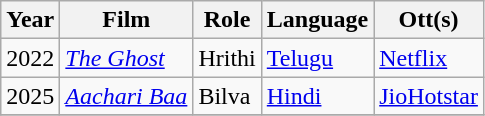<table class="wikitable sortable">
<tr>
<th>Year</th>
<th>Film</th>
<th>Role</th>
<th>Language</th>
<th>Ott(s)</th>
</tr>
<tr>
<td>2022</td>
<td><em><a href='#'>The Ghost</a></em></td>
<td>Hrithi</td>
<td><a href='#'>Telugu</a></td>
<td><a href='#'>Netflix</a></td>
</tr>
<tr>
<td>2025</td>
<td><em><a href='#'>Aachari Baa</a></em></td>
<td>Bilva</td>
<td><a href='#'>Hindi</a></td>
<td><a href='#'>JioHotstar</a></td>
</tr>
<tr>
</tr>
</table>
